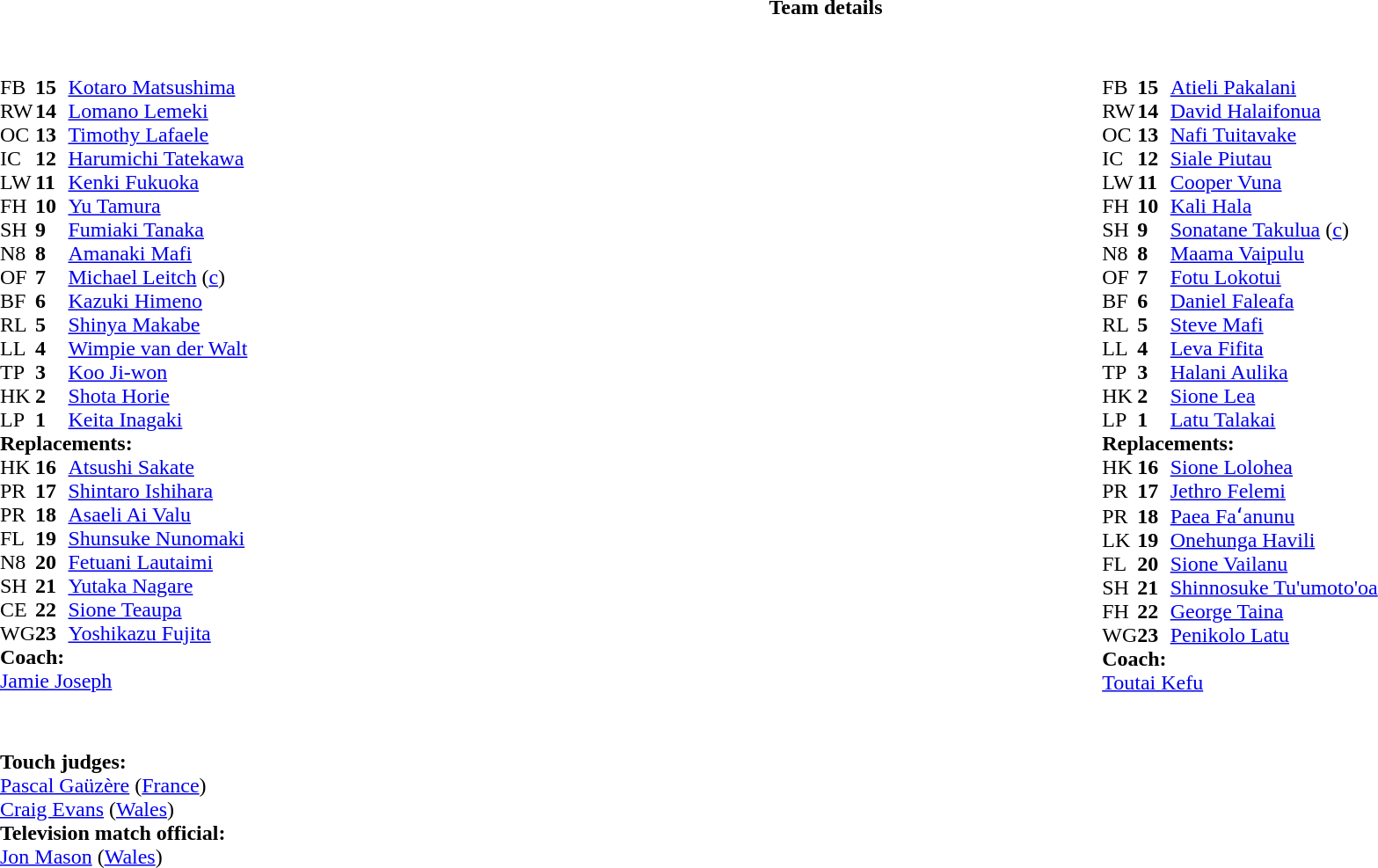<table border="0" style="width:100%" class="collapsible collapsed">
<tr>
<th>Team details</th>
</tr>
<tr>
<td><br><table style="width:100%">
<tr>
<td style="vertical-align:top;width:50%"><br><table style="font-size:100%" cellspacing="0" cellpadding="0">
<tr>
<th width="25"></th>
<th width="25"></th>
</tr>
<tr>
<td>FB</td>
<td><strong>15</strong></td>
<td><a href='#'>Kotaro Matsushima</a></td>
<td></td>
<td></td>
</tr>
<tr>
<td>RW</td>
<td><strong>14</strong></td>
<td><a href='#'>Lomano Lemeki</a></td>
</tr>
<tr>
<td>OC</td>
<td><strong>13</strong></td>
<td><a href='#'>Timothy Lafaele</a></td>
<td></td>
<td></td>
</tr>
<tr>
<td>IC</td>
<td><strong>12</strong></td>
<td><a href='#'>Harumichi Tatekawa</a></td>
</tr>
<tr>
<td>LW</td>
<td><strong>11</strong></td>
<td><a href='#'>Kenki Fukuoka</a></td>
</tr>
<tr>
<td>FH</td>
<td><strong>10</strong></td>
<td><a href='#'>Yu Tamura</a></td>
</tr>
<tr>
<td>SH</td>
<td><strong>9</strong></td>
<td><a href='#'>Fumiaki Tanaka</a></td>
<td></td>
<td></td>
</tr>
<tr>
<td>N8</td>
<td><strong>8</strong></td>
<td><a href='#'>Amanaki Mafi</a></td>
<td></td>
<td></td>
</tr>
<tr>
<td>OF</td>
<td><strong>7</strong></td>
<td><a href='#'>Michael Leitch</a> (<a href='#'>c</a>)</td>
</tr>
<tr>
<td>BF</td>
<td><strong>6</strong></td>
<td><a href='#'>Kazuki Himeno</a></td>
</tr>
<tr>
<td>RL</td>
<td><strong>5</strong></td>
<td><a href='#'>Shinya Makabe</a></td>
<td></td>
<td></td>
</tr>
<tr>
<td>LL</td>
<td><strong>4</strong></td>
<td><a href='#'>Wimpie van der Walt</a></td>
</tr>
<tr>
<td>TP</td>
<td><strong>3</strong></td>
<td><a href='#'>Koo Ji-won</a></td>
<td></td>
<td></td>
</tr>
<tr>
<td>HK</td>
<td><strong>2</strong></td>
<td><a href='#'>Shota Horie</a></td>
<td></td>
<td></td>
</tr>
<tr>
<td>LP</td>
<td><strong>1</strong></td>
<td><a href='#'>Keita Inagaki</a></td>
<td></td>
<td></td>
</tr>
<tr>
<td colspan="3"><strong>Replacements:</strong></td>
</tr>
<tr>
<td>HK</td>
<td><strong>16</strong></td>
<td><a href='#'>Atsushi Sakate</a></td>
<td></td>
<td></td>
</tr>
<tr>
<td>PR</td>
<td><strong>17</strong></td>
<td><a href='#'>Shintaro Ishihara</a></td>
<td></td>
<td></td>
</tr>
<tr>
<td>PR</td>
<td><strong>18</strong></td>
<td><a href='#'>Asaeli Ai Valu</a></td>
<td></td>
<td></td>
</tr>
<tr>
<td>FL</td>
<td><strong>19</strong></td>
<td><a href='#'>Shunsuke Nunomaki</a></td>
<td></td>
<td></td>
</tr>
<tr>
<td>N8</td>
<td><strong>20</strong></td>
<td><a href='#'>Fetuani Lautaimi</a></td>
<td></td>
<td></td>
</tr>
<tr>
<td>SH</td>
<td><strong>21</strong></td>
<td><a href='#'>Yutaka Nagare</a></td>
<td></td>
<td></td>
</tr>
<tr>
<td>CE</td>
<td><strong>22</strong></td>
<td><a href='#'>Sione Teaupa</a></td>
<td></td>
<td></td>
</tr>
<tr>
<td>WG</td>
<td><strong>23</strong></td>
<td><a href='#'>Yoshikazu Fujita</a></td>
<td></td>
<td></td>
</tr>
<tr>
<td colspan="3"><strong>Coach:</strong></td>
</tr>
<tr>
<td colspan="4"> <a href='#'>Jamie Joseph</a></td>
</tr>
</table>
</td>
<td style="vertical-align:top;width:50%"><br><table cellspacing="0" cellpadding="0" style="font-size:100%;margin:auto">
<tr>
<th width="25"></th>
<th width="25"></th>
</tr>
<tr>
<td>FB</td>
<td><strong>15</strong></td>
<td><a href='#'>Atieli Pakalani</a></td>
</tr>
<tr>
<td>RW</td>
<td><strong>14</strong></td>
<td><a href='#'>David Halaifonua</a></td>
<td></td>
<td></td>
</tr>
<tr>
<td>OC</td>
<td><strong>13</strong></td>
<td><a href='#'>Nafi Tuitavake</a></td>
</tr>
<tr>
<td>IC</td>
<td><strong>12</strong></td>
<td><a href='#'>Siale Piutau</a></td>
</tr>
<tr>
<td>LW</td>
<td><strong>11</strong></td>
<td><a href='#'>Cooper Vuna</a></td>
</tr>
<tr>
<td>FH</td>
<td><strong>10</strong></td>
<td><a href='#'>Kali Hala</a></td>
<td></td>
<td></td>
</tr>
<tr>
<td>SH</td>
<td><strong>9</strong></td>
<td><a href='#'>Sonatane Takulua</a> (<a href='#'>c</a>)</td>
<td></td>
<td></td>
</tr>
<tr>
<td>N8</td>
<td><strong>8</strong></td>
<td><a href='#'>Maama Vaipulu</a></td>
</tr>
<tr>
<td>OF</td>
<td><strong>7</strong></td>
<td><a href='#'>Fotu Lokotui</a></td>
<td></td>
<td></td>
</tr>
<tr>
<td>BF</td>
<td><strong>6</strong></td>
<td><a href='#'>Daniel Faleafa</a></td>
</tr>
<tr>
<td>RL</td>
<td><strong>5</strong></td>
<td><a href='#'>Steve Mafi</a></td>
<td></td>
<td></td>
</tr>
<tr>
<td>LL</td>
<td><strong>4</strong></td>
<td><a href='#'>Leva Fifita</a></td>
<td></td>
</tr>
<tr>
<td>TP</td>
<td><strong>3</strong></td>
<td><a href='#'>Halani Aulika</a></td>
<td></td>
<td></td>
</tr>
<tr>
<td>HK</td>
<td><strong>2</strong></td>
<td><a href='#'>Sione Lea</a></td>
<td></td>
<td></td>
</tr>
<tr>
<td>LP</td>
<td><strong>1</strong></td>
<td><a href='#'>Latu Talakai</a></td>
<td></td>
<td></td>
</tr>
<tr>
<td colspan=3><strong>Replacements:</strong></td>
</tr>
<tr>
<td>HK</td>
<td><strong>16</strong></td>
<td><a href='#'>Sione Lolohea</a></td>
<td></td>
<td></td>
</tr>
<tr>
<td>PR</td>
<td><strong>17</strong></td>
<td><a href='#'>Jethro Felemi</a></td>
<td></td>
<td></td>
</tr>
<tr>
<td>PR</td>
<td><strong>18</strong></td>
<td><a href='#'>Paea Faʻanunu</a></td>
<td></td>
<td></td>
</tr>
<tr>
<td>LK</td>
<td><strong>19</strong></td>
<td><a href='#'>Onehunga Havili</a></td>
<td></td>
<td></td>
</tr>
<tr>
<td>FL</td>
<td><strong>20</strong></td>
<td><a href='#'>Sione Vailanu</a></td>
<td></td>
<td></td>
</tr>
<tr>
<td>SH</td>
<td><strong>21</strong></td>
<td><a href='#'>Shinnosuke Tu'umoto'oa</a></td>
<td></td>
<td></td>
</tr>
<tr>
<td>FH</td>
<td><strong>22</strong></td>
<td><a href='#'>George Taina</a></td>
<td></td>
<td></td>
</tr>
<tr>
<td>WG</td>
<td><strong>23</strong></td>
<td><a href='#'>Penikolo Latu</a></td>
<td></td>
<td></td>
</tr>
<tr>
<td colspan=3><strong>Coach:</strong></td>
</tr>
<tr>
<td colspan="4"> <a href='#'>Toutai Kefu</a></td>
</tr>
</table>
</td>
</tr>
</table>
<table style="width:100%;font-size:100%">
<tr>
<td><br><br><strong>Touch judges:</strong>
<br><a href='#'>Pascal Gaüzère</a> (<a href='#'>France</a>)
<br><a href='#'>Craig Evans</a> (<a href='#'>Wales</a>)
<br><strong>Television match official:</strong>
<br><a href='#'>Jon Mason</a> (<a href='#'>Wales</a>)</td>
</tr>
</table>
</td>
</tr>
</table>
